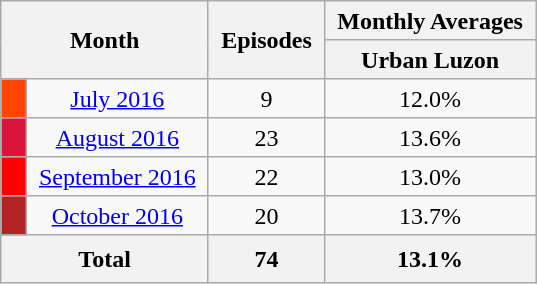<table class="wikitable plainrowheaders" style="text-align: center; line-height:25px;">
<tr class="wikitable" style="text-align: center;">
<th colspan="2" rowspan="2" style="padding: 0 8px;">Month</th>
<th rowspan="2" style="padding: 0 8px;">Episodes</th>
<th colspan="2" style="padding: 0 8px;">Monthly Averages</th>
</tr>
<tr>
<th style="padding: 0 8px;">Urban Luzon</th>
</tr>
<tr>
<td style="padding: 0 8px; background:#FF4500;"></td>
<td style="padding: 0 8px;" '><a href='#'>July 2016</a></td>
<td style="padding: 0 8px;">9</td>
<td style="padding: 0 8px;">12.0%</td>
</tr>
<tr>
<td style="padding: 0 8px; background:#DC143C;"></td>
<td style="padding: 0 8px;" '><a href='#'>August 2016</a></td>
<td style="padding: 0 8px;">23</td>
<td style="padding: 0 8px;">13.6%</td>
</tr>
<tr>
<td style="padding: 0 8px; background:#FF0000;"></td>
<td style="padding: 0 8px;" '><a href='#'>September 2016</a></td>
<td style="padding: 0 8px;">22</td>
<td style="padding: 0 8px;">13.0%</td>
</tr>
<tr>
<td style="padding: 0 8px; background:#B22222;"></td>
<td style="padding: 0 8px;" '><a href='#'>October 2016</a></td>
<td style="padding: 0 8px;">20</td>
<td style="padding: 0 8px;">13.7%</td>
</tr>
<tr>
<th colspan="2">Total</th>
<th colspan="1">74</th>
<th colspan="2">13.1%</th>
</tr>
</table>
